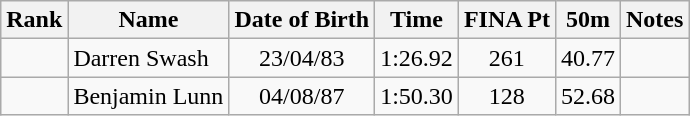<table class="wikitable sortable" style="text-align:center">
<tr>
<th>Rank</th>
<th>Name</th>
<th>Date of Birth</th>
<th>Time</th>
<th>FINA Pt</th>
<th>50m</th>
<th>Notes</th>
</tr>
<tr>
<td></td>
<td align=left> Darren Swash</td>
<td>23/04/83</td>
<td>1:26.92</td>
<td>261</td>
<td>40.77</td>
<td></td>
</tr>
<tr>
<td></td>
<td align=left> Benjamin Lunn</td>
<td>04/08/87</td>
<td>1:50.30</td>
<td>128</td>
<td>52.68</td>
<td></td>
</tr>
</table>
